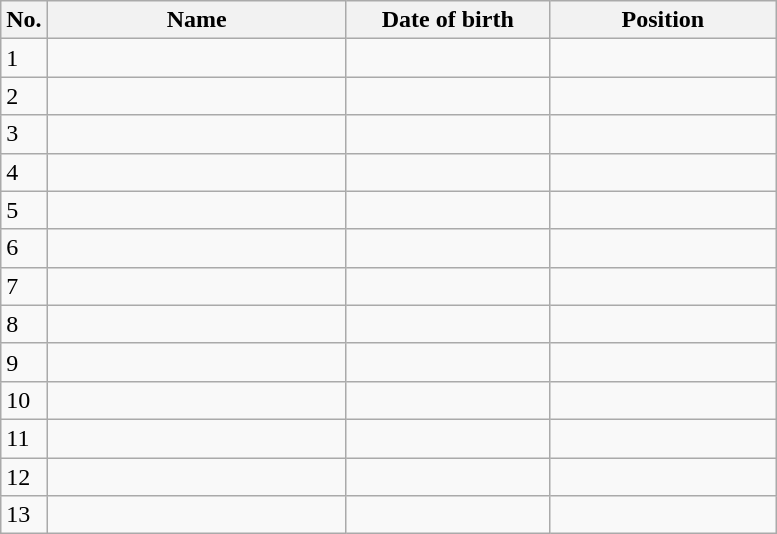<table class=wikitable sortable style=font-size:100%; text-align:center;>
<tr>
<th>No.</th>
<th style=width:12em>Name</th>
<th style=width:8em>Date of birth</th>
<th style=width:9em>Position</th>
</tr>
<tr>
<td>1</td>
<td align=left></td>
<td></td>
<td></td>
</tr>
<tr>
<td>2</td>
<td align=left></td>
<td></td>
<td></td>
</tr>
<tr>
<td>3</td>
<td align=left></td>
<td></td>
<td></td>
</tr>
<tr>
<td>4</td>
<td align=left></td>
<td></td>
<td></td>
</tr>
<tr>
<td>5</td>
<td align=left></td>
<td></td>
<td></td>
</tr>
<tr>
<td>6</td>
<td align=left></td>
<td></td>
<td></td>
</tr>
<tr>
<td>7</td>
<td align=left></td>
<td></td>
<td></td>
</tr>
<tr>
<td>8</td>
<td align=left></td>
<td></td>
<td></td>
</tr>
<tr>
<td>9</td>
<td align=left></td>
<td></td>
<td></td>
</tr>
<tr>
<td>10</td>
<td align=left></td>
<td></td>
<td></td>
</tr>
<tr>
<td>11</td>
<td align=left></td>
<td></td>
<td></td>
</tr>
<tr>
<td>12</td>
<td align=left></td>
<td></td>
<td></td>
</tr>
<tr>
<td>13</td>
<td align=left></td>
<td></td>
<td></td>
</tr>
</table>
